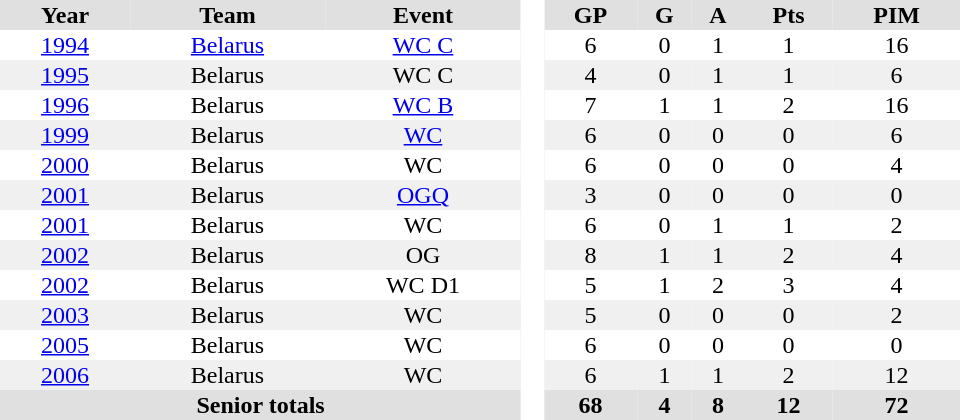<table border="0" cellpadding="1" cellspacing="0" style="text-align:center; width:40em">
<tr ALIGN="center" bgcolor="#e0e0e0">
<th>Year</th>
<th>Team</th>
<th>Event</th>
<th ALIGN="center" rowspan="99" bgcolor="#ffffff"> </th>
<th>GP</th>
<th>G</th>
<th>A</th>
<th>Pts</th>
<th>PIM</th>
</tr>
<tr>
<td><a href='#'>1994</a></td>
<td><a href='#'>Belarus</a></td>
<td><a href='#'>WC C</a></td>
<td>6</td>
<td>0</td>
<td>1</td>
<td>1</td>
<td>16</td>
</tr>
<tr bgcolor="#f0f0f0">
<td><a href='#'>1995</a></td>
<td>Belarus</td>
<td>WC C</td>
<td>4</td>
<td>0</td>
<td>1</td>
<td>1</td>
<td>6</td>
</tr>
<tr>
<td><a href='#'>1996</a></td>
<td>Belarus</td>
<td><a href='#'>WC B</a></td>
<td>7</td>
<td>1</td>
<td>1</td>
<td>2</td>
<td>16</td>
</tr>
<tr bgcolor="#f0f0f0">
<td><a href='#'>1999</a></td>
<td>Belarus</td>
<td><a href='#'>WC</a></td>
<td>6</td>
<td>0</td>
<td>0</td>
<td>0</td>
<td>6</td>
</tr>
<tr>
<td><a href='#'>2000</a></td>
<td>Belarus</td>
<td>WC</td>
<td>6</td>
<td>0</td>
<td>0</td>
<td>0</td>
<td>4</td>
</tr>
<tr bgcolor="#f0f0f0">
<td><a href='#'>2001</a></td>
<td>Belarus</td>
<td><a href='#'>OGQ</a></td>
<td>3</td>
<td>0</td>
<td>0</td>
<td>0</td>
<td>0</td>
</tr>
<tr>
<td><a href='#'>2001</a></td>
<td>Belarus</td>
<td>WC</td>
<td>6</td>
<td>0</td>
<td>1</td>
<td>1</td>
<td>2</td>
</tr>
<tr bgcolor="#f0f0f0">
<td><a href='#'>2002</a></td>
<td>Belarus</td>
<td>OG</td>
<td>8</td>
<td>1</td>
<td>1</td>
<td>2</td>
<td>4</td>
</tr>
<tr>
<td><a href='#'>2002</a></td>
<td>Belarus</td>
<td>WC D1</td>
<td>5</td>
<td>1</td>
<td>2</td>
<td>3</td>
<td>4</td>
</tr>
<tr bgcolor="#f0f0f0">
<td><a href='#'>2003</a></td>
<td>Belarus</td>
<td>WC</td>
<td>5</td>
<td>0</td>
<td>0</td>
<td>0</td>
<td>2</td>
</tr>
<tr>
<td><a href='#'>2005</a></td>
<td>Belarus</td>
<td>WC</td>
<td>6</td>
<td>0</td>
<td>0</td>
<td>0</td>
<td>0</td>
</tr>
<tr bgcolor="#f0f0f0">
<td><a href='#'>2006</a></td>
<td>Belarus</td>
<td>WC</td>
<td>6</td>
<td>1</td>
<td>1</td>
<td>2</td>
<td>12</td>
</tr>
<tr bgcolor="#e0e0e0">
<th colspan="3">Senior totals</th>
<th>68</th>
<th>4</th>
<th>8</th>
<th>12</th>
<th>72</th>
</tr>
</table>
